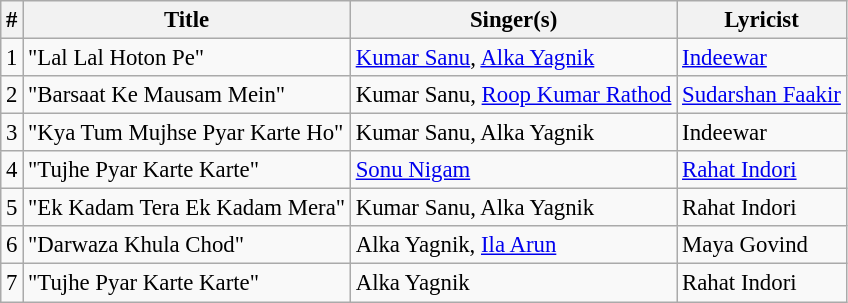<table class="wikitable sortable" style="font-size:95%;">
<tr>
<th>#</th>
<th>Title</th>
<th>Singer(s)</th>
<th>Lyricist</th>
</tr>
<tr>
<td>1</td>
<td>"Lal Lal Hoton Pe"</td>
<td><a href='#'>Kumar Sanu</a>, <a href='#'>Alka Yagnik</a></td>
<td><a href='#'>Indeewar</a></td>
</tr>
<tr>
<td>2</td>
<td>"Barsaat Ke Mausam Mein"</td>
<td>Kumar Sanu, <a href='#'>Roop Kumar Rathod</a></td>
<td><a href='#'>Sudarshan Faakir</a></td>
</tr>
<tr>
<td>3</td>
<td>"Kya Tum Mujhse Pyar Karte Ho"</td>
<td>Kumar Sanu, Alka Yagnik</td>
<td>Indeewar</td>
</tr>
<tr>
<td>4</td>
<td>"Tujhe Pyar Karte Karte"</td>
<td><a href='#'>Sonu Nigam</a></td>
<td><a href='#'>Rahat Indori</a></td>
</tr>
<tr>
<td>5</td>
<td>"Ek Kadam Tera Ek Kadam Mera"</td>
<td>Kumar Sanu, Alka Yagnik</td>
<td>Rahat Indori</td>
</tr>
<tr>
<td>6</td>
<td>"Darwaza Khula Chod"</td>
<td>Alka Yagnik, <a href='#'>Ila Arun</a></td>
<td>Maya Govind</td>
</tr>
<tr>
<td>7</td>
<td>"Tujhe Pyar Karte Karte"</td>
<td>Alka Yagnik</td>
<td>Rahat Indori</td>
</tr>
</table>
